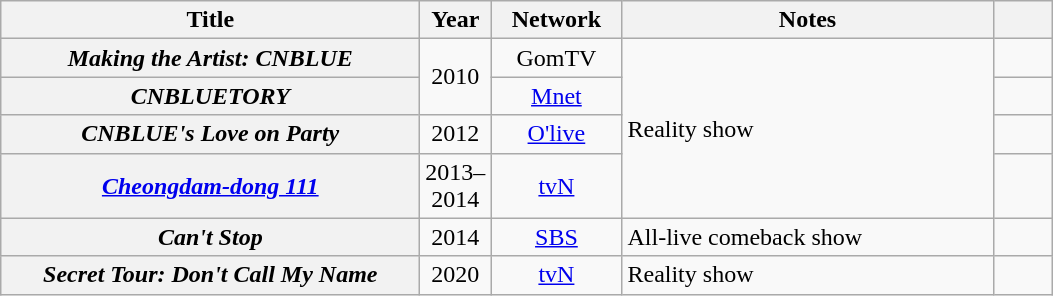<table class="wikitable plainrowheaders sortable" style="text-align: center;">
<tr>
<th scope="col" style="width: 17em;">Title</th>
<th scope="col" style="width: 2em;">Year</th>
<th scope="col" style="width: 5em;">Network</th>
<th scope="col" style="width: 15em;" class="unsortable">Notes</th>
<th scope="col" style="width: 2em;" class="unsortable"></th>
</tr>
<tr>
<th scope="row"><em>Making the Artist: CNBLUE</em></th>
<td rowspan="2">2010</td>
<td>GomTV</td>
<td style="text-align:left;" rowspan="4">Reality show</td>
<td></td>
</tr>
<tr>
<th scope="row"><em>CNBLUETORY</em></th>
<td><a href='#'>Mnet</a></td>
<td></td>
</tr>
<tr>
<th scope="row"><em>CNBLUE's Love on Party</em></th>
<td>2012</td>
<td><a href='#'>O'live</a></td>
<td></td>
</tr>
<tr>
<th scope="row"><em><a href='#'>Cheongdam-dong 111</a></em></th>
<td>2013–2014</td>
<td><a href='#'>tvN</a></td>
<td></td>
</tr>
<tr>
<th scope="row"><em>Can't Stop</em></th>
<td>2014</td>
<td><a href='#'>SBS</a></td>
<td style="text-align:left;">All-live comeback show</td>
<td></td>
</tr>
<tr>
<th scope="row"><em>Secret Tour: Don't Call My Name</em></th>
<td>2020</td>
<td><a href='#'>tvN</a></td>
<td style="text-align:left;">Reality show</td>
<td></td>
</tr>
</table>
